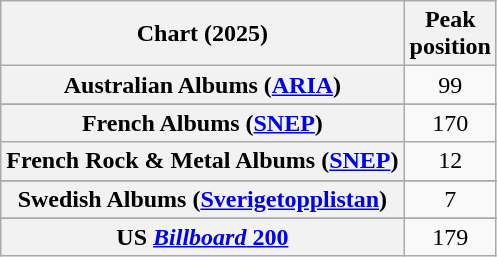<table class="wikitable sortable plainrowheaders" style="text-align:center">
<tr>
<th scope="col">Chart (2025)</th>
<th scope="col">Peak<br>position</th>
</tr>
<tr>
<th scope="row">Australian Albums (<a href='#'>ARIA</a>)</th>
<td>99</td>
</tr>
<tr>
</tr>
<tr>
</tr>
<tr>
</tr>
<tr>
</tr>
<tr>
<th scope="row">French Albums (<a href='#'>SNEP</a>)</th>
<td>170</td>
</tr>
<tr>
<th scope="row">French Rock & Metal Albums (<a href='#'>SNEP</a>)</th>
<td>12</td>
</tr>
<tr>
</tr>
<tr>
</tr>
<tr>
<th scope="row">Swedish Albums (<a href='#'>Sverigetopplistan</a>)</th>
<td>7</td>
</tr>
<tr>
</tr>
<tr>
</tr>
<tr>
</tr>
<tr>
<th scope="row">US <a href='#'><em>Billboard</em> 200</a></th>
<td>179</td>
</tr>
</table>
